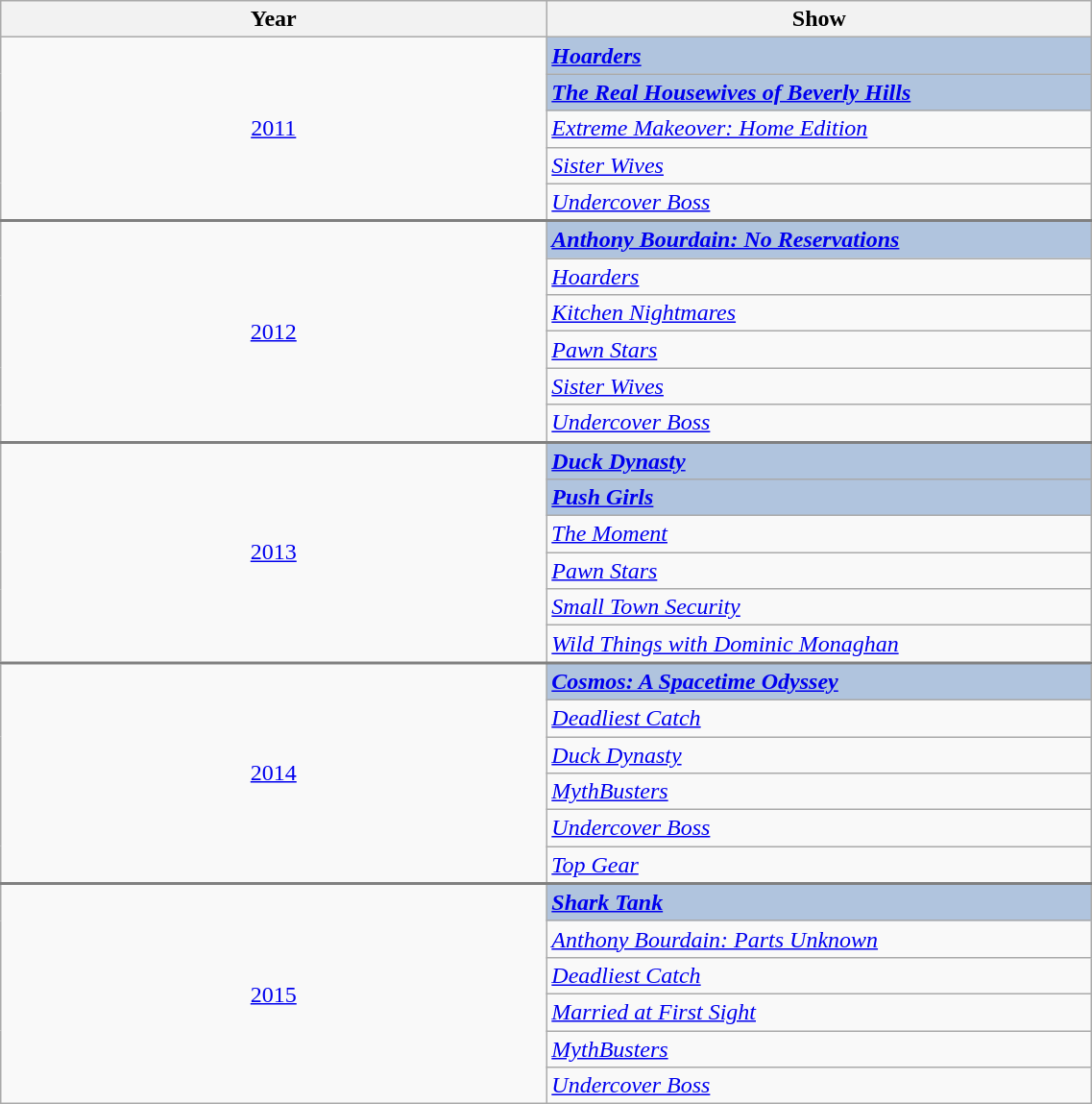<table class="wikitable" width="60%" cellpadding="5">
<tr>
<th width="100"><strong>Year</strong></th>
<th width="100"><strong>Show</strong></th>
</tr>
<tr>
<td rowspan="5" style="text-align:center;"><a href='#'>2011</a></td>
<td style="background:#B0C4DE;"><strong><em><a href='#'>Hoarders</a></em></strong></td>
</tr>
<tr>
<td style="background:#B0C4DE;"><strong><em><a href='#'>The Real Housewives of Beverly Hills</a></em></strong></td>
</tr>
<tr>
<td><em><a href='#'>Extreme Makeover: Home Edition</a></em></td>
</tr>
<tr>
<td><em><a href='#'>Sister Wives</a></em></td>
</tr>
<tr>
<td><em><a href='#'>Undercover Boss</a></em></td>
</tr>
<tr style="border-top:2px solid gray;">
<td rowspan="6" style="text-align:center;"><a href='#'>2012</a></td>
<td style="background:#B0C4DE;"><strong><em><a href='#'>Anthony Bourdain: No Reservations</a></em></strong></td>
</tr>
<tr>
<td><em><a href='#'>Hoarders</a></em></td>
</tr>
<tr>
<td><em><a href='#'>Kitchen Nightmares</a></em></td>
</tr>
<tr>
<td><em><a href='#'>Pawn Stars</a></em></td>
</tr>
<tr>
<td><em><a href='#'>Sister Wives</a></em></td>
</tr>
<tr>
<td><em><a href='#'>Undercover Boss</a></em></td>
</tr>
<tr style = "border-top:2px solid gray;">
<td rowspan="6" style="text-align:center;"><a href='#'>2013</a></td>
<td style="background:#B0C4DE;"><strong><em><a href='#'>Duck Dynasty</a></em></strong></td>
</tr>
<tr>
<td style="background:#B0C4DE;"><strong><em><a href='#'>Push Girls</a></em></strong></td>
</tr>
<tr>
<td><em><a href='#'>The Moment</a></em></td>
</tr>
<tr>
<td><em><a href='#'>Pawn Stars</a></em></td>
</tr>
<tr>
<td><em><a href='#'>Small Town Security</a></em></td>
</tr>
<tr>
<td><em><a href='#'>Wild Things with Dominic Monaghan</a></em></td>
</tr>
<tr style = "border-top:2px solid gray;">
<td rowspan="6" style="text-align:center;"><a href='#'>2014</a></td>
<td style="background:#B0C4DE;"><strong><em><a href='#'>Cosmos: A Spacetime Odyssey</a></em></strong></td>
</tr>
<tr>
<td><em><a href='#'>Deadliest Catch</a></em></td>
</tr>
<tr>
<td><em><a href='#'>Duck Dynasty</a></em></td>
</tr>
<tr>
<td><em><a href='#'>MythBusters</a></em></td>
</tr>
<tr>
<td><em><a href='#'>Undercover Boss</a></em></td>
</tr>
<tr>
<td><em><a href='#'>Top Gear</a></em></td>
</tr>
<tr style = "border-top:2px solid gray;">
<td rowspan="6" style="text-align:center;"><a href='#'>2015</a></td>
<td style="background:#B0C4DE;"><strong><em><a href='#'>Shark Tank</a></em></strong></td>
</tr>
<tr>
<td><em><a href='#'>Anthony Bourdain: Parts Unknown</a></em></td>
</tr>
<tr>
<td><em><a href='#'>Deadliest Catch</a></em></td>
</tr>
<tr>
<td><em><a href='#'>Married at First Sight</a></em></td>
</tr>
<tr>
<td><em><a href='#'>MythBusters</a></em></td>
</tr>
<tr>
<td><em><a href='#'>Undercover Boss</a></em></td>
</tr>
</table>
